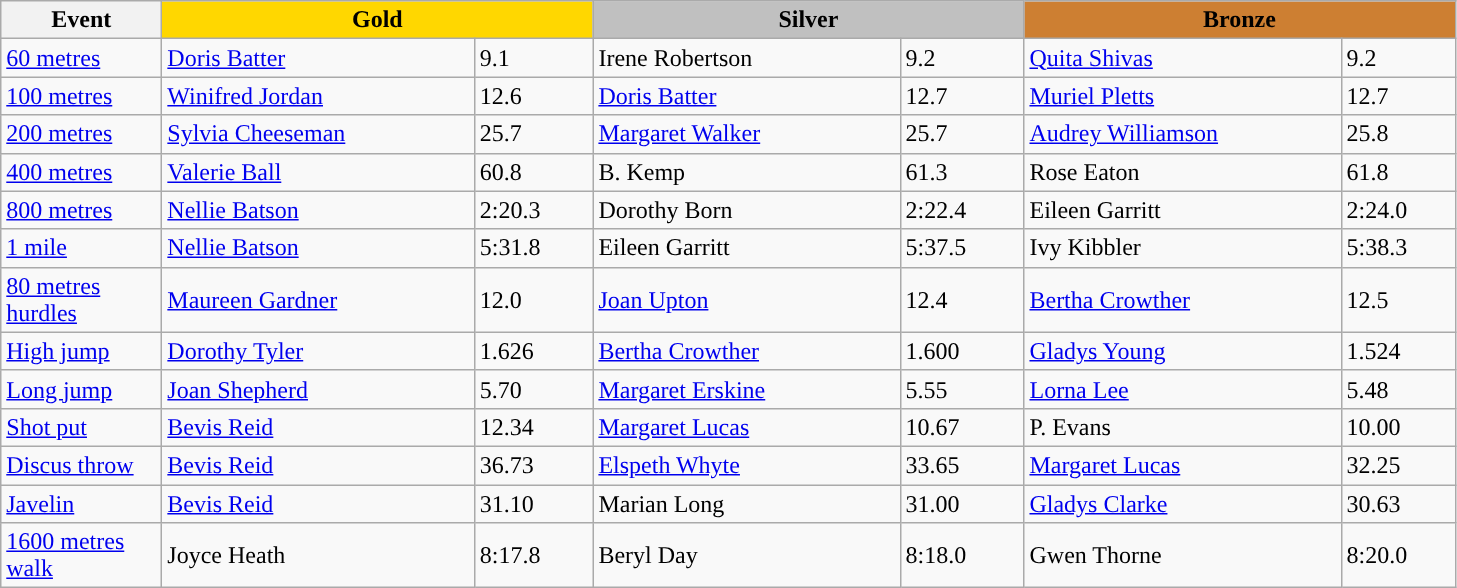<table class="wikitable" style="text-align:left">
<tr>
<th width=100>Event</th>
<th colspan="2" width="280" style="background:gold;">Gold</th>
<th colspan="2" width="280" style="background:silver;">Silver</th>
<th colspan="2" width="280" style="background:#CD7F32;">Bronze</th>
</tr>
<tr>
<td><a href='#'>60 metres</a></td>
<td><a href='#'>Doris Batter</a></td>
<td>9.1</td>
<td>Irene Robertson</td>
<td>9.2</td>
<td> <a href='#'>Quita Shivas</a></td>
<td>9.2</td>
</tr>
<tr>
<td><a href='#'>100 metres</a></td>
<td><a href='#'>Winifred Jordan</a></td>
<td>12.6</td>
<td><a href='#'>Doris Batter</a></td>
<td>12.7</td>
<td><a href='#'>Muriel Pletts</a></td>
<td>12.7</td>
</tr>
<tr>
<td><a href='#'>200 metres</a></td>
<td><a href='#'>Sylvia Cheeseman</a></td>
<td>25.7</td>
<td><a href='#'>Margaret Walker</a></td>
<td>25.7</td>
<td><a href='#'>Audrey Williamson</a></td>
<td>25.8</td>
</tr>
<tr>
<td><a href='#'>400 metres</a></td>
<td><a href='#'>Valerie Ball</a></td>
<td>60.8</td>
<td>B. Kemp</td>
<td>61.3</td>
<td>Rose Eaton</td>
<td>61.8</td>
</tr>
<tr>
<td><a href='#'>800 metres</a></td>
<td><a href='#'>Nellie Batson</a></td>
<td>2:20.3</td>
<td>Dorothy Born</td>
<td>2:22.4</td>
<td>Eileen Garritt</td>
<td>2:24.0</td>
</tr>
<tr>
<td><a href='#'>1 mile</a></td>
<td><a href='#'>Nellie Batson</a></td>
<td>5:31.8</td>
<td>Eileen Garritt</td>
<td>5:37.5</td>
<td>Ivy Kibbler</td>
<td>5:38.3</td>
</tr>
<tr>
<td><a href='#'>80 metres hurdles</a></td>
<td><a href='#'>Maureen Gardner</a></td>
<td>12.0</td>
<td><a href='#'>Joan Upton</a></td>
<td>12.4</td>
<td><a href='#'>Bertha Crowther</a></td>
<td>12.5</td>
</tr>
<tr>
<td><a href='#'>High jump</a></td>
<td><a href='#'>Dorothy Tyler</a></td>
<td>1.626</td>
<td><a href='#'>Bertha Crowther</a></td>
<td>1.600</td>
<td><a href='#'>Gladys Young</a></td>
<td>1.524</td>
</tr>
<tr>
<td><a href='#'>Long jump</a></td>
<td><a href='#'>Joan Shepherd</a></td>
<td>5.70</td>
<td> <a href='#'>Margaret Erskine</a></td>
<td>5.55</td>
<td><a href='#'>Lorna Lee</a></td>
<td>5.48</td>
</tr>
<tr>
<td><a href='#'>Shot put</a></td>
<td><a href='#'>Bevis Reid</a></td>
<td>12.34</td>
<td><a href='#'>Margaret Lucas</a></td>
<td>10.67</td>
<td>P. Evans</td>
<td>10.00</td>
</tr>
<tr>
<td><a href='#'>Discus throw</a></td>
<td><a href='#'>Bevis Reid</a></td>
<td>36.73</td>
<td><a href='#'>Elspeth Whyte</a></td>
<td>33.65</td>
<td><a href='#'>Margaret Lucas</a></td>
<td>32.25</td>
</tr>
<tr>
<td><a href='#'>Javelin</a></td>
<td><a href='#'>Bevis Reid</a></td>
<td>31.10</td>
<td>Marian Long</td>
<td>31.00</td>
<td><a href='#'>Gladys Clarke</a></td>
<td>30.63</td>
</tr>
<tr>
<td><a href='#'>1600 metres walk</a></td>
<td>Joyce Heath</td>
<td>8:17.8</td>
<td>Beryl Day</td>
<td>8:18.0</td>
<td>Gwen Thorne</td>
<td>8:20.0</td>
</tr>
</table>
